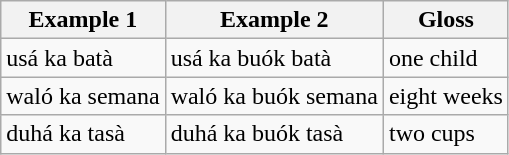<table class="wikitable">
<tr>
<th>Example 1</th>
<th>Example 2</th>
<th>Gloss</th>
</tr>
<tr>
<td>usá ka batà</td>
<td>usá ka buók batà</td>
<td>one child</td>
</tr>
<tr>
<td>waló ka semana</td>
<td>waló ka buók semana</td>
<td>eight weeks</td>
</tr>
<tr>
<td>duhá ka tasà</td>
<td>duhá ka buók tasà</td>
<td>two cups</td>
</tr>
</table>
